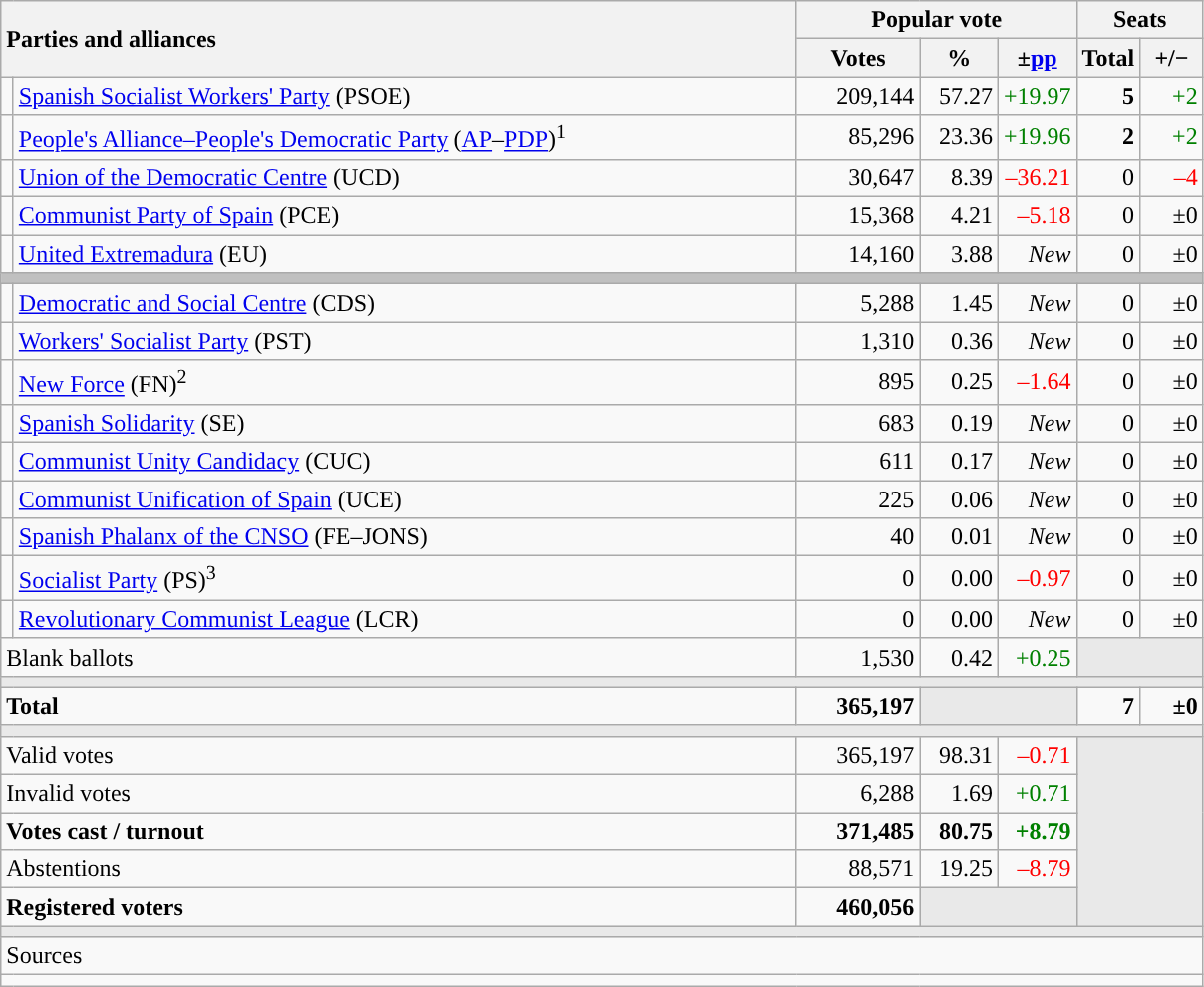<table class="wikitable" style="text-align:right;">
<tr>
<th style="text-align:left;" rowspan="2" colspan="2" width="525">Parties and alliances</th>
<th colspan="3">Popular vote</th>
<th colspan="2">Seats</th>
</tr>
<tr>
<th width="75">Votes</th>
<th width="45">%</th>
<th width="45">±<a href='#'>pp</a></th>
<th width="35">Total</th>
<th width="35">+/−</th>
</tr>
<tr>
<td width="1" style="color:inherit;background:"></td>
<td align="left"><a href='#'>Spanish Socialist Workers' Party</a> (PSOE)</td>
<td>209,144</td>
<td>57.27</td>
<td style="color:green;">+19.97</td>
<td><strong>5</strong></td>
<td style="color:green;">+2</td>
</tr>
<tr>
<td style="color:inherit;background:"></td>
<td align="left"><a href='#'>People's Alliance–People's Democratic Party</a> (<a href='#'>AP</a>–<a href='#'>PDP</a>)<sup>1</sup></td>
<td>85,296</td>
<td>23.36</td>
<td style="color:green;">+19.96</td>
<td><strong>2</strong></td>
<td style="color:green;">+2</td>
</tr>
<tr>
<td style="color:inherit;background:"></td>
<td align="left"><a href='#'>Union of the Democratic Centre</a> (UCD)</td>
<td>30,647</td>
<td>8.39</td>
<td style="color:red;">–36.21</td>
<td>0</td>
<td style="color:red;">–4</td>
</tr>
<tr>
<td style="color:inherit;background:"></td>
<td align="left"><a href='#'>Communist Party of Spain</a> (PCE)</td>
<td>15,368</td>
<td>4.21</td>
<td style="color:red;">–5.18</td>
<td>0</td>
<td>±0</td>
</tr>
<tr>
<td style="color:inherit;background:"></td>
<td align="left"><a href='#'>United Extremadura</a> (EU)</td>
<td>14,160</td>
<td>3.88</td>
<td><em>New</em></td>
<td>0</td>
<td>±0</td>
</tr>
<tr>
<td colspan="7" bgcolor="#C0C0C0"></td>
</tr>
<tr>
<td style="color:inherit;background:"></td>
<td align="left"><a href='#'>Democratic and Social Centre</a> (CDS)</td>
<td>5,288</td>
<td>1.45</td>
<td><em>New</em></td>
<td>0</td>
<td>±0</td>
</tr>
<tr>
<td style="color:inherit;background:"></td>
<td align="left"><a href='#'>Workers' Socialist Party</a> (PST)</td>
<td>1,310</td>
<td>0.36</td>
<td><em>New</em></td>
<td>0</td>
<td>±0</td>
</tr>
<tr>
<td style="color:inherit;background:"></td>
<td align="left"><a href='#'>New Force</a> (FN)<sup>2</sup></td>
<td>895</td>
<td>0.25</td>
<td style="color:red;">–1.64</td>
<td>0</td>
<td>±0</td>
</tr>
<tr>
<td style="color:inherit;background:"></td>
<td align="left"><a href='#'>Spanish Solidarity</a> (SE)</td>
<td>683</td>
<td>0.19</td>
<td><em>New</em></td>
<td>0</td>
<td>±0</td>
</tr>
<tr>
<td style="color:inherit;background:"></td>
<td align="left"><a href='#'>Communist Unity Candidacy</a> (CUC)</td>
<td>611</td>
<td>0.17</td>
<td><em>New</em></td>
<td>0</td>
<td>±0</td>
</tr>
<tr>
<td style="color:inherit;background:"></td>
<td align="left"><a href='#'>Communist Unification of Spain</a> (UCE)</td>
<td>225</td>
<td>0.06</td>
<td><em>New</em></td>
<td>0</td>
<td>±0</td>
</tr>
<tr>
<td style="color:inherit;background:"></td>
<td align="left"><a href='#'>Spanish Phalanx of the CNSO</a> (FE–JONS)</td>
<td>40</td>
<td>0.01</td>
<td><em>New</em></td>
<td>0</td>
<td>±0</td>
</tr>
<tr>
<td style="color:inherit;background:"></td>
<td align="left"><a href='#'>Socialist Party</a> (PS)<sup>3</sup></td>
<td>0</td>
<td>0.00</td>
<td style="color:red;">–0.97</td>
<td>0</td>
<td>±0</td>
</tr>
<tr>
<td style="color:inherit;background:"></td>
<td align="left"><a href='#'>Revolutionary Communist League</a> (LCR)</td>
<td>0</td>
<td>0.00</td>
<td><em>New</em></td>
<td>0</td>
<td>±0</td>
</tr>
<tr>
<td align="left" colspan="2">Blank ballots</td>
<td>1,530</td>
<td>0.42</td>
<td style="color:green;">+0.25</td>
<td bgcolor="#E9E9E9" colspan="2"></td>
</tr>
<tr>
<td colspan="7" bgcolor="#E9E9E9"></td>
</tr>
<tr style="font-weight:bold;">
<td align="left" colspan="2">Total</td>
<td>365,197</td>
<td bgcolor="#E9E9E9" colspan="2"></td>
<td>7</td>
<td>±0</td>
</tr>
<tr>
<td colspan="7" bgcolor="#E9E9E9"></td>
</tr>
<tr>
<td align="left" colspan="2">Valid votes</td>
<td>365,197</td>
<td>98.31</td>
<td style="color:red;">–0.71</td>
<td bgcolor="#E9E9E9" colspan="2" rowspan="5"></td>
</tr>
<tr>
<td align="left" colspan="2">Invalid votes</td>
<td>6,288</td>
<td>1.69</td>
<td style="color:green;">+0.71</td>
</tr>
<tr style="font-weight:bold;">
<td align="left" colspan="2">Votes cast / turnout</td>
<td>371,485</td>
<td>80.75</td>
<td style="color:green;">+8.79</td>
</tr>
<tr>
<td align="left" colspan="2">Abstentions</td>
<td>88,571</td>
<td>19.25</td>
<td style="color:red;">–8.79</td>
</tr>
<tr style="font-weight:bold;">
<td align="left" colspan="2">Registered voters</td>
<td>460,056</td>
<td bgcolor="#E9E9E9" colspan="2"></td>
</tr>
<tr>
<td colspan="7" bgcolor="#E9E9E9"></td>
</tr>
<tr>
<td align="left" colspan="7">Sources</td>
</tr>
<tr>
<td colspan="7" style="text-align:left; max-width:790px;"></td>
</tr>
</table>
